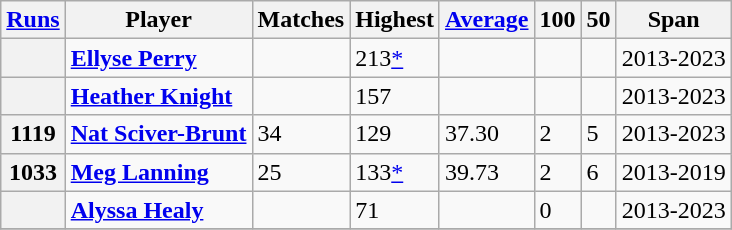<table class="wikitable sortable defaultcenter col2left">
<tr>
<th><a href='#'>Runs</a></th>
<th>Player</th>
<th>Matches</th>
<th>Highest</th>
<th><a href='#'>Average</a></th>
<th>100</th>
<th>50</th>
<th>Span</th>
</tr>
<tr>
<th></th>
<td> <strong><a href='#'>Ellyse Perry</a></strong></td>
<td></td>
<td>213<a href='#'>*</a></td>
<td></td>
<td></td>
<td></td>
<td>2013-2023</td>
</tr>
<tr>
<th></th>
<td> <strong><a href='#'>Heather Knight</a></strong></td>
<td></td>
<td>157</td>
<td></td>
<td></td>
<td></td>
<td>2013-2023</td>
</tr>
<tr>
<th>1119</th>
<td> <strong><a href='#'>Nat Sciver-Brunt</a></strong></td>
<td>34</td>
<td>129</td>
<td>37.30</td>
<td>2</td>
<td>5</td>
<td>2013-2023</td>
</tr>
<tr>
<th>1033</th>
<td> <strong><a href='#'>Meg Lanning</a></strong></td>
<td>25</td>
<td>133<a href='#'>*</a></td>
<td>39.73</td>
<td>2</td>
<td>6</td>
<td>2013-2019</td>
</tr>
<tr>
<th></th>
<td> <strong><a href='#'>Alyssa Healy</a></strong></td>
<td></td>
<td>71</td>
<td></td>
<td>0</td>
<td></td>
<td>2013-2023</td>
</tr>
<tr>
</tr>
</table>
